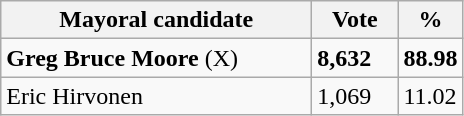<table class="wikitable">
<tr>
<th bgcolor="#DDDDFF" width="200px">Mayoral candidate</th>
<th bgcolor="#DDDDFF" width="50px">Vote</th>
<th bgcolor="#DDDDFF" width="30px">%</th>
</tr>
<tr>
<td><strong>Greg Bruce Moore</strong> (X)</td>
<td><strong>8,632</strong></td>
<td><strong>88.98</strong></td>
</tr>
<tr>
<td>Eric Hirvonen</td>
<td>1,069</td>
<td>11.02</td>
</tr>
</table>
